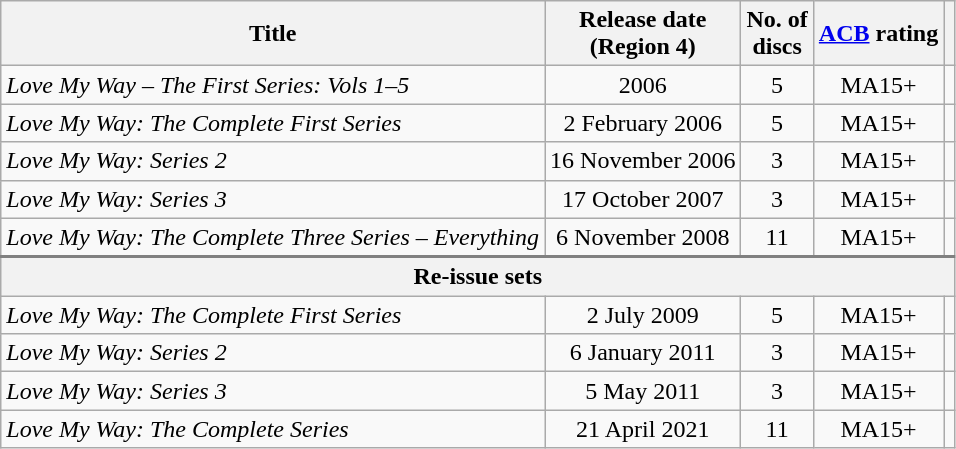<table class="wikitable">
<tr>
<th>Title</th>
<th>Release date<br>(Region 4)</th>
<th>No. of<br>discs</th>
<th><a href='#'>ACB</a> rating</th>
<th></th>
</tr>
<tr>
<td><em>Love My Way – The First Series: Vols 1–5</em></td>
<td align="center">2006</td>
<td align="center">5</td>
<td align="center">MA15+</td>
<td align="center"></td>
</tr>
<tr>
<td><em>Love My Way: The Complete First Series</em></td>
<td align="center">2 February 2006</td>
<td align="center">5</td>
<td align="center">MA15+</td>
<td align="center"></td>
</tr>
<tr>
<td><em>Love My Way: Series 2</em></td>
<td align="center">16 November 2006</td>
<td align="center">3</td>
<td align="center">MA15+</td>
<td align="center"></td>
</tr>
<tr>
<td><em>Love My Way: Series 3</em></td>
<td align="center">17 October 2007</td>
<td align="center">3</td>
<td align="center">MA15+</td>
<td align="center"></td>
</tr>
<tr>
<td><em>Love My Way: The Complete Three Series – Everything</em></td>
<td align="center">6 November 2008</td>
<td align="center">11</td>
<td align="center">MA15+</td>
<td align="center"></td>
</tr>
<tr style="border-top:2px solid gray;">
<th colspan="5">Re-issue sets</th>
</tr>
<tr>
<td><em>Love My Way: The Complete First Series</em></td>
<td align="center">2 July 2009</td>
<td align="center">5</td>
<td align="center">MA15+</td>
<td align="center"></td>
</tr>
<tr>
<td><em>Love My Way: Series 2</em></td>
<td align="center">6 January 2011</td>
<td align="center">3</td>
<td align="center">MA15+</td>
<td align="center"></td>
</tr>
<tr>
<td><em>Love My Way: Series 3</em></td>
<td align="center">5 May 2011</td>
<td align="center">3</td>
<td align="center">MA15+</td>
<td align="center"></td>
</tr>
<tr>
<td><em>Love My Way: The Complete Series</em></td>
<td align="center">21 April 2021</td>
<td align="center">11</td>
<td align="center">MA15+</td>
<td align="center"></td>
</tr>
</table>
